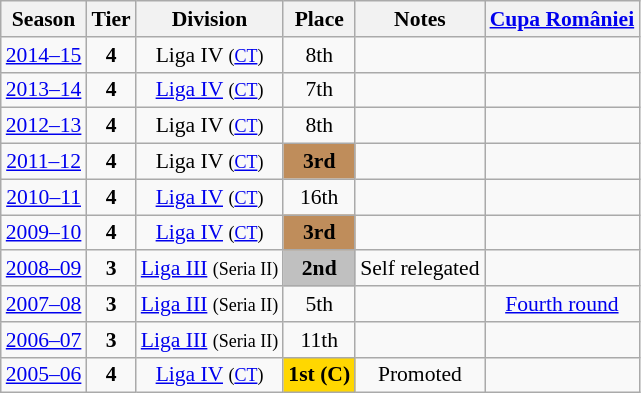<table class="wikitable" style="text-align:center; font-size:90%">
<tr>
<th>Season</th>
<th>Tier</th>
<th>Division</th>
<th>Place</th>
<th>Notes</th>
<th><a href='#'>Cupa României</a></th>
</tr>
<tr>
<td><a href='#'>2014–15</a></td>
<td><strong>4</strong></td>
<td>Liga IV <small>(<a href='#'>CT</a>)</small></td>
<td>8th</td>
<td></td>
<td></td>
</tr>
<tr>
<td><a href='#'>2013–14</a></td>
<td><strong>4</strong></td>
<td><a href='#'>Liga IV</a> <small>(<a href='#'>CT</a>)</small></td>
<td>7th</td>
<td></td>
<td></td>
</tr>
<tr>
<td><a href='#'>2012–13</a></td>
<td><strong>4</strong></td>
<td>Liga IV <small>(<a href='#'>CT</a>)</small></td>
<td>8th</td>
<td></td>
<td></td>
</tr>
<tr>
<td><a href='#'>2011–12</a></td>
<td><strong>4</strong></td>
<td>Liga IV <small>(<a href='#'>CT</a>)</small></td>
<td align=center bgcolor=#BF8D5B><strong>3rd</strong></td>
<td></td>
<td></td>
</tr>
<tr>
<td><a href='#'>2010–11</a></td>
<td><strong>4</strong></td>
<td><a href='#'>Liga IV</a> <small>(<a href='#'>CT</a>)</small></td>
<td>16th</td>
<td></td>
<td></td>
</tr>
<tr>
<td><a href='#'>2009–10</a></td>
<td><strong>4</strong></td>
<td><a href='#'>Liga IV</a> <small>(<a href='#'>CT</a>)</small></td>
<td align=center bgcolor=#BF8D5B><strong>3rd</strong></td>
<td></td>
<td></td>
</tr>
<tr>
<td><a href='#'>2008–09</a></td>
<td><strong>3</strong></td>
<td><a href='#'>Liga III</a>  <small>(Seria II)</small></td>
<td align=center bgcolor=silver><strong>2nd</strong></td>
<td>Self relegated</td>
<td></td>
</tr>
<tr>
<td><a href='#'>2007–08</a></td>
<td><strong>3</strong></td>
<td><a href='#'>Liga III</a>  <small>(Seria II)</small></td>
<td>5th</td>
<td></td>
<td><a href='#'>Fourth round</a></td>
</tr>
<tr>
<td><a href='#'>2006–07</a></td>
<td><strong>3</strong></td>
<td><a href='#'>Liga III</a>  <small>(Seria II)</small></td>
<td>11th</td>
<td></td>
<td></td>
</tr>
<tr>
<td><a href='#'>2005–06</a></td>
<td><strong>4</strong></td>
<td><a href='#'>Liga IV</a> <small>(<a href='#'>CT</a>)</small></td>
<td align=center bgcolor=gold><strong>1st (C)</strong></td>
<td>Promoted</td>
<td></td>
</tr>
</table>
